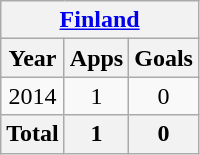<table class=wikitable style=text-align:center>
<tr>
<th colspan=4><a href='#'>Finland</a></th>
</tr>
<tr>
<th>Year</th>
<th>Apps</th>
<th>Goals</th>
</tr>
<tr>
<td>2014</td>
<td>1</td>
<td>0</td>
</tr>
<tr>
<th colspan=1>Total</th>
<th>1</th>
<th>0</th>
</tr>
</table>
